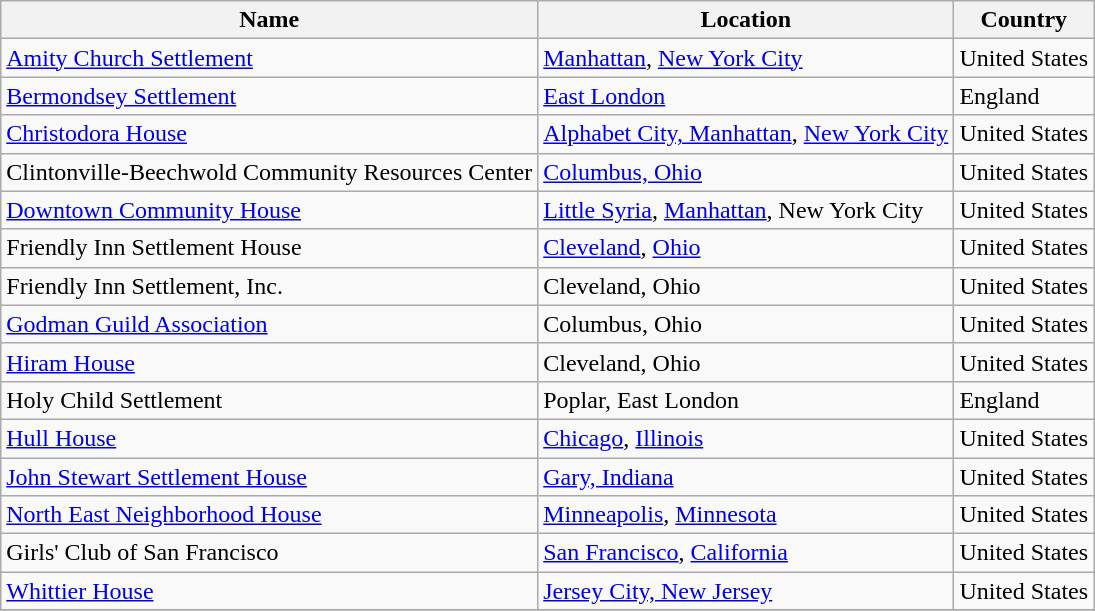<table class="wikitable sortable">
<tr>
<th>Name</th>
<th>Location</th>
<th>Country</th>
</tr>
<tr>
<td><a href='#'>Amity Church Settlement</a></td>
<td><a href='#'>Manhattan</a>, <a href='#'>New York City</a></td>
<td>United States</td>
</tr>
<tr>
<td><a href='#'>Bermondsey Settlement</a></td>
<td><a href='#'>East London</a></td>
<td>England</td>
</tr>
<tr>
<td><a href='#'>Christodora House</a></td>
<td><a href='#'>Alphabet City, Manhattan</a>, <a href='#'>New York City</a></td>
<td>United States</td>
</tr>
<tr>
<td>Clintonville-Beechwold Community Resources Center</td>
<td><a href='#'>Columbus, Ohio</a></td>
<td>United States</td>
</tr>
<tr>
<td><a href='#'>Downtown Community House</a></td>
<td><a href='#'>Little Syria</a>, <a href='#'>Manhattan</a>, New York City</td>
<td>United States</td>
</tr>
<tr>
<td>Friendly Inn Settlement House</td>
<td><a href='#'>Cleveland</a>, <a href='#'>Ohio</a></td>
<td>United States</td>
</tr>
<tr>
<td>Friendly Inn Settlement, Inc.</td>
<td>Cleveland, Ohio</td>
<td>United States</td>
</tr>
<tr>
<td><a href='#'>Godman Guild Association</a></td>
<td>Columbus, Ohio</td>
<td>United States</td>
</tr>
<tr>
<td><a href='#'>Hiram House</a></td>
<td>Cleveland, Ohio</td>
<td>United States</td>
</tr>
<tr>
<td>Holy Child Settlement</td>
<td>Poplar, East London</td>
<td>England</td>
</tr>
<tr>
<td><a href='#'>Hull House</a></td>
<td><a href='#'>Chicago</a>, <a href='#'>Illinois</a></td>
<td>United States</td>
</tr>
<tr>
<td><a href='#'>John Stewart Settlement House</a></td>
<td><a href='#'>Gary, Indiana</a></td>
<td>United States</td>
</tr>
<tr>
<td><a href='#'>North East Neighborhood House</a></td>
<td><a href='#'>Minneapolis</a>, <a href='#'>Minnesota</a></td>
<td>United States</td>
</tr>
<tr>
<td>Girls' Club of San Francisco</td>
<td><a href='#'>San Francisco</a>, <a href='#'>California</a></td>
<td>United States</td>
</tr>
<tr>
<td><a href='#'>Whittier House</a></td>
<td><a href='#'>Jersey City, New Jersey</a></td>
<td>United States</td>
</tr>
<tr>
</tr>
</table>
